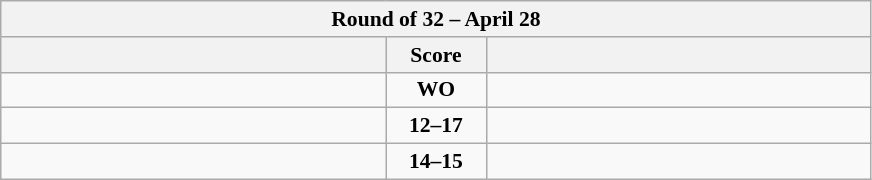<table class="wikitable" style="text-align: center; font-size:90% ">
<tr>
<th colspan=3>Round of 32 – April 28</th>
</tr>
<tr>
<th align="right" width="250"></th>
<th width="60">Score</th>
<th align="left" width="250"></th>
</tr>
<tr>
<td align=left></td>
<td align=center><strong>WO</strong></td>
<td align=left><strong></strong></td>
</tr>
<tr>
<td align=left></td>
<td align=center><strong>12–17</strong></td>
<td align=left><strong></strong></td>
</tr>
<tr>
<td align=left></td>
<td align=center><strong>14–15</strong></td>
<td align=left><strong></strong></td>
</tr>
</table>
